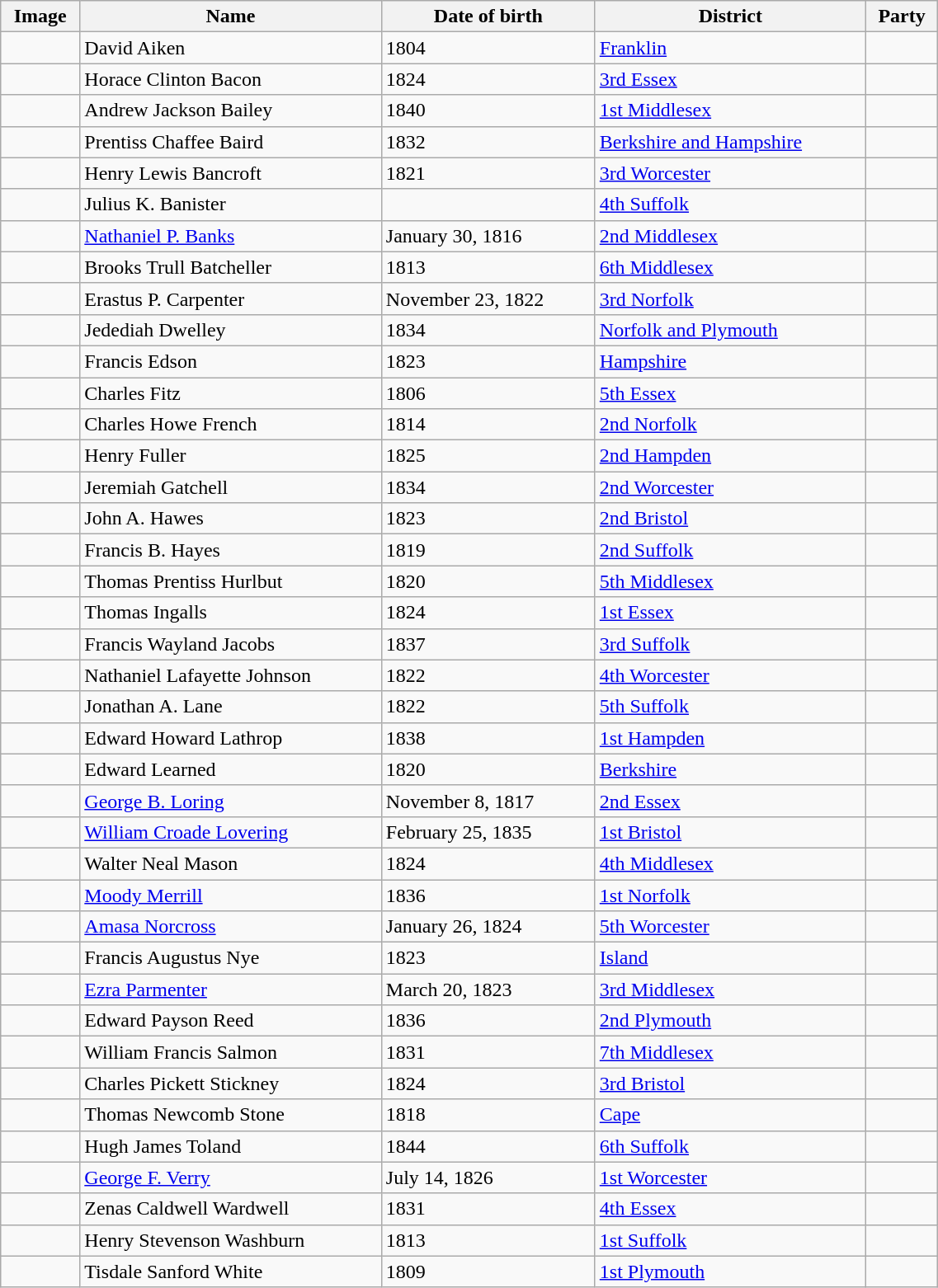<table class='wikitable sortable' style="width:60%">
<tr>
<th>Image</th>
<th>Name </th>
<th data-sort-type=date>Date of birth </th>
<th>District</th>
<th>Party</th>
</tr>
<tr>
<td></td>
<td>David Aiken</td>
<td>1804</td>
<td><a href='#'>Franklin</a></td>
<td></td>
</tr>
<tr>
<td></td>
<td>Horace Clinton Bacon</td>
<td>1824</td>
<td><a href='#'>3rd Essex</a></td>
<td></td>
</tr>
<tr>
<td></td>
<td>Andrew Jackson Bailey</td>
<td>1840</td>
<td><a href='#'>1st Middlesex</a></td>
<td></td>
</tr>
<tr>
<td></td>
<td>Prentiss Chaffee Baird</td>
<td>1832</td>
<td><a href='#'>Berkshire and Hampshire</a></td>
<td></td>
</tr>
<tr>
<td></td>
<td>Henry Lewis Bancroft</td>
<td>1821</td>
<td><a href='#'>3rd Worcester</a></td>
<td></td>
</tr>
<tr>
<td></td>
<td>Julius K. Banister</td>
<td></td>
<td><a href='#'>4th Suffolk</a></td>
<td></td>
</tr>
<tr>
<td></td>
<td><a href='#'>Nathaniel P. Banks</a></td>
<td>January 30, 1816</td>
<td><a href='#'>2nd Middlesex</a></td>
<td></td>
</tr>
<tr>
<td></td>
<td>Brooks Trull Batcheller</td>
<td>1813</td>
<td><a href='#'>6th Middlesex</a></td>
<td></td>
</tr>
<tr>
<td></td>
<td>Erastus P. Carpenter</td>
<td>November 23, 1822</td>
<td><a href='#'>3rd Norfolk</a></td>
<td></td>
</tr>
<tr>
<td></td>
<td>Jedediah Dwelley</td>
<td>1834</td>
<td><a href='#'>Norfolk and Plymouth</a></td>
<td></td>
</tr>
<tr>
<td></td>
<td>Francis Edson</td>
<td>1823</td>
<td><a href='#'>Hampshire</a></td>
<td></td>
</tr>
<tr>
<td></td>
<td>Charles Fitz</td>
<td>1806</td>
<td><a href='#'>5th Essex</a></td>
<td></td>
</tr>
<tr>
<td></td>
<td>Charles Howe French</td>
<td>1814</td>
<td><a href='#'>2nd Norfolk</a></td>
<td></td>
</tr>
<tr>
<td></td>
<td>Henry Fuller</td>
<td>1825</td>
<td><a href='#'>2nd Hampden</a></td>
<td></td>
</tr>
<tr>
<td></td>
<td>Jeremiah Gatchell</td>
<td>1834</td>
<td><a href='#'>2nd Worcester</a></td>
<td></td>
</tr>
<tr>
<td></td>
<td>John A. Hawes</td>
<td>1823</td>
<td><a href='#'>2nd Bristol</a></td>
<td></td>
</tr>
<tr>
<td></td>
<td>Francis B. Hayes</td>
<td>1819</td>
<td><a href='#'>2nd Suffolk</a></td>
<td></td>
</tr>
<tr>
<td></td>
<td>Thomas Prentiss Hurlbut</td>
<td>1820</td>
<td><a href='#'>5th Middlesex</a></td>
<td></td>
</tr>
<tr>
<td></td>
<td>Thomas Ingalls</td>
<td>1824</td>
<td><a href='#'>1st Essex</a></td>
<td></td>
</tr>
<tr>
<td></td>
<td>Francis Wayland Jacobs</td>
<td>1837</td>
<td><a href='#'>3rd Suffolk</a></td>
<td></td>
</tr>
<tr>
<td></td>
<td>Nathaniel Lafayette Johnson</td>
<td>1822</td>
<td><a href='#'>4th Worcester</a></td>
<td></td>
</tr>
<tr>
<td></td>
<td>Jonathan A. Lane</td>
<td>1822</td>
<td><a href='#'>5th Suffolk</a></td>
<td></td>
</tr>
<tr>
<td></td>
<td>Edward Howard Lathrop</td>
<td>1838</td>
<td><a href='#'>1st Hampden</a></td>
<td></td>
</tr>
<tr>
<td></td>
<td>Edward Learned</td>
<td>1820</td>
<td><a href='#'>Berkshire</a></td>
<td></td>
</tr>
<tr>
<td></td>
<td><a href='#'>George B. Loring</a></td>
<td>November 8, 1817</td>
<td><a href='#'>2nd Essex</a></td>
<td></td>
</tr>
<tr>
<td></td>
<td><a href='#'>William Croade Lovering</a></td>
<td>February 25, 1835</td>
<td><a href='#'>1st Bristol</a></td>
<td></td>
</tr>
<tr>
<td></td>
<td>Walter Neal Mason</td>
<td>1824</td>
<td><a href='#'>4th Middlesex</a></td>
<td></td>
</tr>
<tr>
<td></td>
<td><a href='#'>Moody Merrill</a></td>
<td>1836</td>
<td><a href='#'>1st Norfolk</a></td>
<td></td>
</tr>
<tr>
<td></td>
<td><a href='#'>Amasa Norcross</a></td>
<td>January 26, 1824</td>
<td><a href='#'>5th Worcester</a></td>
<td></td>
</tr>
<tr>
<td></td>
<td>Francis Augustus Nye</td>
<td>1823</td>
<td><a href='#'>Island</a></td>
<td></td>
</tr>
<tr>
<td></td>
<td><a href='#'>Ezra Parmenter</a></td>
<td>March 20, 1823</td>
<td><a href='#'>3rd Middlesex</a></td>
<td></td>
</tr>
<tr>
<td></td>
<td>Edward Payson Reed</td>
<td>1836</td>
<td><a href='#'>2nd Plymouth</a></td>
<td></td>
</tr>
<tr>
<td></td>
<td>William Francis Salmon</td>
<td>1831</td>
<td><a href='#'>7th Middlesex</a></td>
<td></td>
</tr>
<tr>
<td></td>
<td>Charles Pickett Stickney</td>
<td>1824</td>
<td><a href='#'>3rd Bristol</a></td>
<td></td>
</tr>
<tr>
<td></td>
<td>Thomas Newcomb Stone</td>
<td>1818</td>
<td><a href='#'>Cape</a></td>
<td></td>
</tr>
<tr>
<td></td>
<td>Hugh James Toland</td>
<td>1844</td>
<td><a href='#'>6th Suffolk</a></td>
<td></td>
</tr>
<tr>
<td></td>
<td><a href='#'>George F. Verry</a></td>
<td>July 14, 1826</td>
<td><a href='#'>1st Worcester</a></td>
<td></td>
</tr>
<tr>
<td></td>
<td>Zenas Caldwell Wardwell</td>
<td>1831</td>
<td><a href='#'>4th Essex</a></td>
<td></td>
</tr>
<tr>
<td></td>
<td>Henry Stevenson Washburn</td>
<td>1813</td>
<td><a href='#'>1st Suffolk</a></td>
<td></td>
</tr>
<tr>
<td></td>
<td>Tisdale Sanford White</td>
<td>1809</td>
<td><a href='#'>1st Plymouth</a></td>
<td></td>
</tr>
</table>
